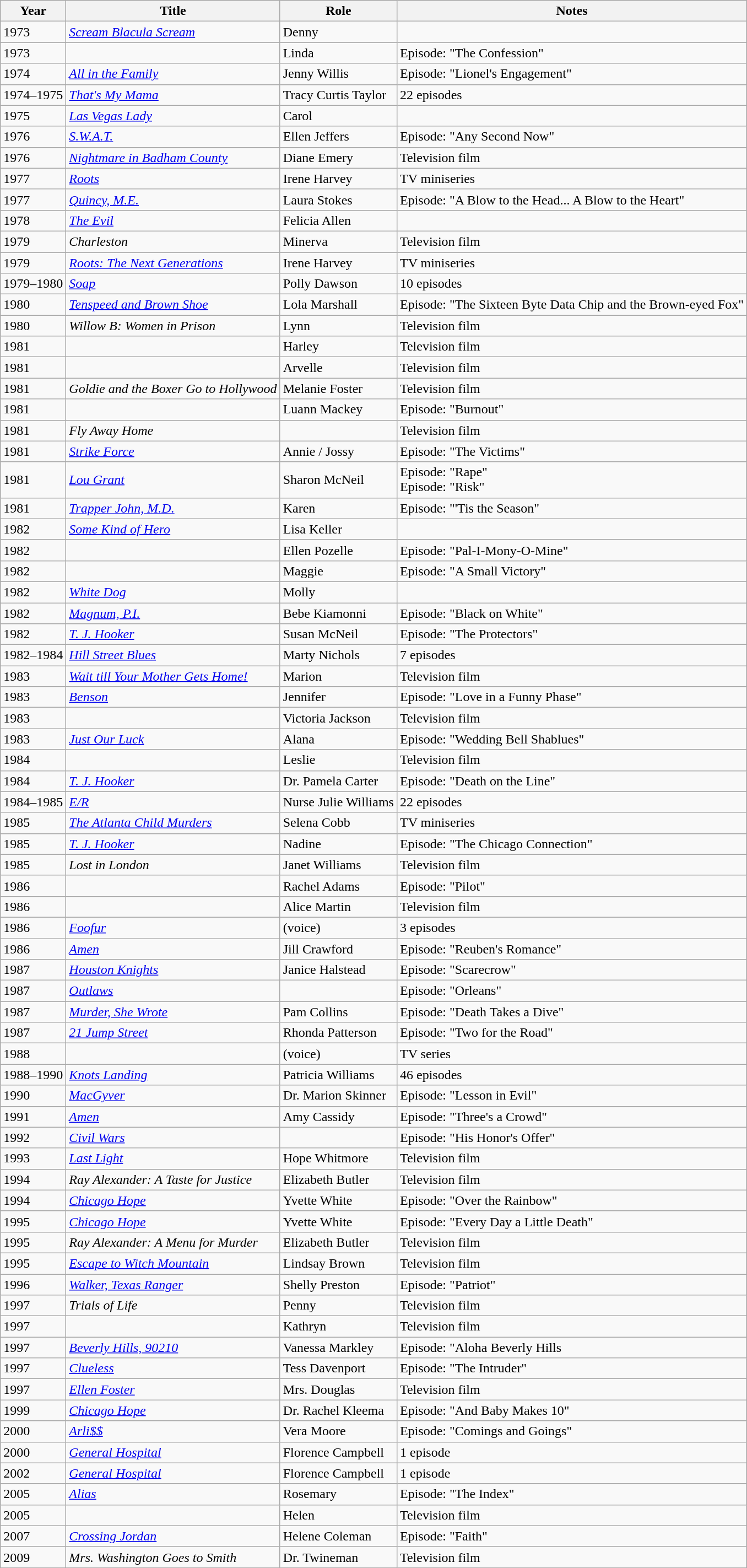<table class="wikitable sortable">
<tr>
<th>Year</th>
<th>Title</th>
<th>Role</th>
<th class="unsortable">Notes</th>
</tr>
<tr>
<td>1973</td>
<td><em><a href='#'>Scream Blacula Scream</a></em></td>
<td>Denny</td>
<td></td>
</tr>
<tr>
<td>1973</td>
<td><em></em></td>
<td>Linda</td>
<td>Episode: "The Confession"</td>
</tr>
<tr>
<td>1974</td>
<td><em><a href='#'>All in the Family</a></em></td>
<td>Jenny Willis</td>
<td>Episode: "Lionel's Engagement"</td>
</tr>
<tr>
<td>1974–1975</td>
<td><em><a href='#'>That's My Mama</a></em></td>
<td>Tracy Curtis Taylor</td>
<td>22 episodes</td>
</tr>
<tr>
<td>1975</td>
<td><em><a href='#'>Las Vegas Lady</a></em></td>
<td>Carol</td>
<td></td>
</tr>
<tr>
<td>1976</td>
<td><em><a href='#'>S.W.A.T.</a></em></td>
<td>Ellen Jeffers</td>
<td>Episode: "Any Second Now"</td>
</tr>
<tr>
<td>1976</td>
<td><em><a href='#'>Nightmare in Badham County</a></em></td>
<td>Diane Emery</td>
<td>Television film</td>
</tr>
<tr>
<td>1977</td>
<td><em><a href='#'>Roots</a></em></td>
<td>Irene Harvey</td>
<td>TV miniseries</td>
</tr>
<tr>
<td>1977</td>
<td><em><a href='#'>Quincy, M.E.</a></em></td>
<td>Laura Stokes</td>
<td>Episode: "A Blow to the Head... A Blow to the Heart"</td>
</tr>
<tr>
<td>1978</td>
<td><em><a href='#'>The Evil</a></em></td>
<td>Felicia Allen</td>
<td></td>
</tr>
<tr>
<td>1979</td>
<td><em>Charleston</em></td>
<td>Minerva</td>
<td>Television film</td>
</tr>
<tr>
<td>1979</td>
<td><em><a href='#'>Roots: The Next Generations</a></em></td>
<td>Irene Harvey</td>
<td>TV miniseries</td>
</tr>
<tr>
<td>1979–1980</td>
<td><em><a href='#'>Soap</a></em></td>
<td>Polly Dawson</td>
<td>10 episodes</td>
</tr>
<tr>
<td>1980</td>
<td><em><a href='#'>Tenspeed and Brown Shoe</a></em></td>
<td>Lola Marshall</td>
<td>Episode: "The Sixteen Byte Data Chip and the Brown-eyed Fox"</td>
</tr>
<tr>
<td>1980</td>
<td><em>Willow B: Women in Prison</em></td>
<td>Lynn</td>
<td>Television film</td>
</tr>
<tr>
<td>1981</td>
<td><em></em></td>
<td>Harley</td>
<td>Television film</td>
</tr>
<tr>
<td>1981</td>
<td><em></em></td>
<td>Arvelle</td>
<td>Television film</td>
</tr>
<tr>
<td>1981</td>
<td><em>Goldie and the Boxer Go to Hollywood</em></td>
<td>Melanie Foster</td>
<td>Television film</td>
</tr>
<tr>
<td>1981</td>
<td><em></em></td>
<td>Luann Mackey</td>
<td>Episode: "Burnout"</td>
</tr>
<tr>
<td>1981</td>
<td><em>Fly Away Home</em></td>
<td></td>
<td>Television film</td>
</tr>
<tr>
<td>1981</td>
<td><em><a href='#'>Strike Force</a></em></td>
<td>Annie / Jossy</td>
<td>Episode: "The Victims"</td>
</tr>
<tr>
<td>1981</td>
<td><em><a href='#'>Lou Grant</a></em></td>
<td>Sharon McNeil</td>
<td>Episode: "Rape"<br>Episode: "Risk"</td>
</tr>
<tr>
<td>1981</td>
<td><em><a href='#'>Trapper John, M.D.</a></em></td>
<td>Karen</td>
<td>Episode: "'Tis the Season"</td>
</tr>
<tr>
<td>1982</td>
<td><em><a href='#'>Some Kind of Hero</a></em></td>
<td>Lisa Keller</td>
<td></td>
</tr>
<tr>
<td>1982</td>
<td><em></em></td>
<td>Ellen Pozelle</td>
<td>Episode: "Pal-I-Mony-O-Mine"</td>
</tr>
<tr>
<td>1982</td>
<td><em></em></td>
<td>Maggie</td>
<td>Episode: "A Small Victory"</td>
</tr>
<tr>
<td>1982</td>
<td><em><a href='#'>White Dog</a></em></td>
<td>Molly</td>
<td></td>
</tr>
<tr>
<td>1982</td>
<td><em><a href='#'>Magnum, P.I.</a></em></td>
<td>Bebe Kiamonni</td>
<td>Episode: "Black on White"</td>
</tr>
<tr>
<td>1982</td>
<td><em><a href='#'>T. J. Hooker</a></em></td>
<td>Susan McNeil</td>
<td>Episode: "The Protectors"</td>
</tr>
<tr>
<td>1982–1984</td>
<td><em><a href='#'>Hill Street Blues</a></em></td>
<td>Marty Nichols</td>
<td>7 episodes</td>
</tr>
<tr>
<td>1983</td>
<td><em><a href='#'>Wait till Your Mother Gets Home!</a></em></td>
<td>Marion</td>
<td>Television film</td>
</tr>
<tr>
<td>1983</td>
<td><em><a href='#'>Benson</a></em></td>
<td>Jennifer</td>
<td>Episode: "Love in a Funny Phase"</td>
</tr>
<tr>
<td>1983</td>
<td><em></em></td>
<td>Victoria Jackson</td>
<td>Television film</td>
</tr>
<tr>
<td>1983</td>
<td><em><a href='#'>Just Our Luck</a></em></td>
<td>Alana</td>
<td>Episode: "Wedding Bell Shablues"</td>
</tr>
<tr>
<td>1984</td>
<td><em></em></td>
<td>Leslie</td>
<td>Television film</td>
</tr>
<tr>
<td>1984</td>
<td><em><a href='#'>T. J. Hooker</a></em></td>
<td>Dr. Pamela Carter</td>
<td>Episode: "Death on the Line"</td>
</tr>
<tr>
<td>1984–1985</td>
<td><em><a href='#'>E/R</a></em></td>
<td>Nurse Julie Williams</td>
<td>22 episodes</td>
</tr>
<tr>
<td>1985</td>
<td><em><a href='#'>The Atlanta Child Murders</a></em></td>
<td>Selena Cobb</td>
<td>TV miniseries</td>
</tr>
<tr>
<td>1985</td>
<td><em><a href='#'>T. J. Hooker</a></em></td>
<td>Nadine</td>
<td>Episode: "The Chicago Connection"</td>
</tr>
<tr>
<td>1985</td>
<td><em>Lost in London</em></td>
<td>Janet Williams</td>
<td>Television film</td>
</tr>
<tr>
<td>1986</td>
<td><em></em></td>
<td>Rachel Adams</td>
<td>Episode: "Pilot"</td>
</tr>
<tr>
<td>1986</td>
<td><em></em></td>
<td>Alice Martin</td>
<td>Television film</td>
</tr>
<tr>
<td>1986</td>
<td><em><a href='#'>Foofur</a></em></td>
<td>(voice)</td>
<td>3 episodes</td>
</tr>
<tr>
<td>1986</td>
<td><em><a href='#'>Amen</a></em></td>
<td>Jill Crawford</td>
<td>Episode: "Reuben's Romance"</td>
</tr>
<tr>
<td>1987</td>
<td><em><a href='#'>Houston Knights</a></em></td>
<td>Janice Halstead</td>
<td>Episode: "Scarecrow"</td>
</tr>
<tr>
<td>1987</td>
<td><em><a href='#'>Outlaws</a></em></td>
<td></td>
<td>Episode: "Orleans"</td>
</tr>
<tr>
<td>1987</td>
<td><em><a href='#'>Murder, She Wrote</a></em></td>
<td>Pam Collins</td>
<td>Episode: "Death Takes a Dive"</td>
</tr>
<tr>
<td>1987</td>
<td><em><a href='#'>21 Jump Street</a></em></td>
<td>Rhonda Patterson</td>
<td>Episode: "Two for the Road"</td>
</tr>
<tr>
<td>1988</td>
<td><em></em></td>
<td>(voice)</td>
<td>TV series</td>
</tr>
<tr>
<td>1988–1990</td>
<td><em><a href='#'>Knots Landing</a></em></td>
<td>Patricia Williams</td>
<td>46 episodes</td>
</tr>
<tr>
<td>1990</td>
<td><em><a href='#'>MacGyver</a></em></td>
<td>Dr. Marion Skinner</td>
<td>Episode: "Lesson in Evil"</td>
</tr>
<tr>
<td>1991</td>
<td><em><a href='#'>Amen</a></em></td>
<td>Amy Cassidy</td>
<td>Episode: "Three's a Crowd"</td>
</tr>
<tr>
<td>1992</td>
<td><em><a href='#'>Civil Wars</a></em></td>
<td></td>
<td>Episode: "His Honor's Offer"</td>
</tr>
<tr>
<td>1993</td>
<td><em><a href='#'>Last Light</a></em></td>
<td>Hope Whitmore</td>
<td>Television film</td>
</tr>
<tr>
<td>1994</td>
<td><em>Ray Alexander: A Taste for Justice</em></td>
<td>Elizabeth Butler</td>
<td>Television film</td>
</tr>
<tr>
<td>1994</td>
<td><em><a href='#'>Chicago Hope</a></em></td>
<td>Yvette White</td>
<td>Episode: "Over the Rainbow"</td>
</tr>
<tr>
<td>1995</td>
<td><em><a href='#'>Chicago Hope</a></em></td>
<td>Yvette White</td>
<td>Episode: "Every Day a Little Death"</td>
</tr>
<tr>
<td>1995</td>
<td><em>Ray Alexander: A Menu for Murder</em></td>
<td>Elizabeth Butler</td>
<td>Television film</td>
</tr>
<tr>
<td>1995</td>
<td><em><a href='#'>Escape to Witch Mountain</a></em></td>
<td>Lindsay Brown</td>
<td>Television film</td>
</tr>
<tr>
<td>1996</td>
<td><em><a href='#'>Walker, Texas Ranger</a></em></td>
<td>Shelly Preston</td>
<td>Episode: "Patriot"</td>
</tr>
<tr>
<td>1997</td>
<td><em>Trials of Life</em></td>
<td>Penny</td>
<td>Television film</td>
</tr>
<tr>
<td>1997</td>
<td><em></em></td>
<td>Kathryn</td>
<td>Television film</td>
</tr>
<tr>
<td>1997</td>
<td><em><a href='#'>Beverly Hills, 90210</a></em></td>
<td>Vanessa Markley</td>
<td>Episode: "Aloha Beverly Hills</td>
</tr>
<tr>
<td>1997</td>
<td><em><a href='#'>Clueless</a></em></td>
<td>Tess Davenport</td>
<td>Episode: "The Intruder"</td>
</tr>
<tr>
<td>1997</td>
<td><em><a href='#'>Ellen Foster</a></em></td>
<td>Mrs. Douglas</td>
<td>Television film</td>
</tr>
<tr>
<td>1999</td>
<td><em><a href='#'>Chicago Hope</a></em></td>
<td>Dr. Rachel Kleema</td>
<td>Episode: "And Baby Makes 10"</td>
</tr>
<tr>
<td>2000</td>
<td><em><a href='#'>Arli$$</a></em></td>
<td>Vera Moore</td>
<td>Episode: "Comings and Goings"</td>
</tr>
<tr>
<td>2000</td>
<td><em><a href='#'>General Hospital</a></em></td>
<td>Florence Campbell</td>
<td>1 episode</td>
</tr>
<tr>
<td>2002</td>
<td><em><a href='#'>General Hospital</a></em></td>
<td>Florence Campbell</td>
<td>1 episode</td>
</tr>
<tr>
<td>2005</td>
<td><em><a href='#'>Alias</a></em></td>
<td>Rosemary</td>
<td>Episode: "The Index"</td>
</tr>
<tr>
<td>2005</td>
<td><em></em></td>
<td>Helen</td>
<td>Television film</td>
</tr>
<tr>
<td>2007</td>
<td><em><a href='#'>Crossing Jordan</a></em></td>
<td>Helene Coleman</td>
<td>Episode: "Faith"</td>
</tr>
<tr>
<td>2009</td>
<td><em>Mrs. Washington Goes to Smith</em></td>
<td>Dr. Twineman</td>
<td>Television film</td>
</tr>
</table>
